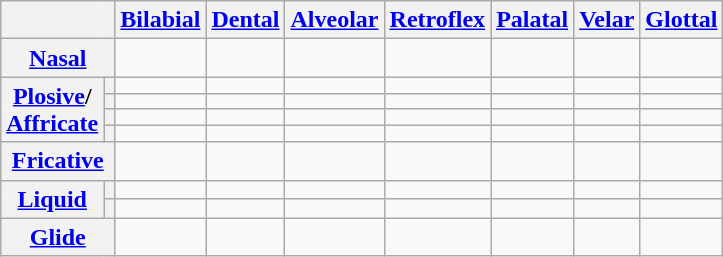<table class="wikitable" style="text-align:center;">
<tr>
<th colspan="2"></th>
<th><a href='#'>Bilabial</a></th>
<th><a href='#'>Dental</a></th>
<th><a href='#'>Alveolar</a></th>
<th><a href='#'>Retroflex</a></th>
<th><a href='#'>Palatal</a></th>
<th><a href='#'>Velar</a></th>
<th><a href='#'>Glottal</a></th>
</tr>
<tr>
<th colspan="2"><a href='#'>Nasal</a></th>
<td></td>
<td></td>
<td></td>
<td></td>
<td></td>
<td></td>
<td></td>
</tr>
<tr>
<th rowspan="4"><a href='#'>Plosive</a>/<br><a href='#'>Affricate</a></th>
<th></th>
<td></td>
<td></td>
<td></td>
<td></td>
<td></td>
<td></td>
<td></td>
</tr>
<tr>
<th></th>
<td></td>
<td></td>
<td></td>
<td></td>
<td></td>
<td></td>
<td></td>
</tr>
<tr>
<th></th>
<td></td>
<td></td>
<td></td>
<td></td>
<td></td>
<td></td>
<td></td>
</tr>
<tr>
<th></th>
<td></td>
<td></td>
<td></td>
<td></td>
<td></td>
<td></td>
<td></td>
</tr>
<tr>
<th colspan="2"><a href='#'>Fricative</a></th>
<td></td>
<td></td>
<td></td>
<td></td>
<td></td>
<td></td>
<td></td>
</tr>
<tr>
<th rowspan="2"><a href='#'>Liquid</a></th>
<th></th>
<td></td>
<td></td>
<td></td>
<td></td>
<td></td>
<td></td>
<td></td>
</tr>
<tr>
<th></th>
<td></td>
<td></td>
<td></td>
<td></td>
<td></td>
<td></td>
<td></td>
</tr>
<tr>
<th colspan="2"><a href='#'>Glide</a></th>
<td></td>
<td></td>
<td></td>
<td></td>
<td></td>
<td></td>
<td></td>
</tr>
</table>
